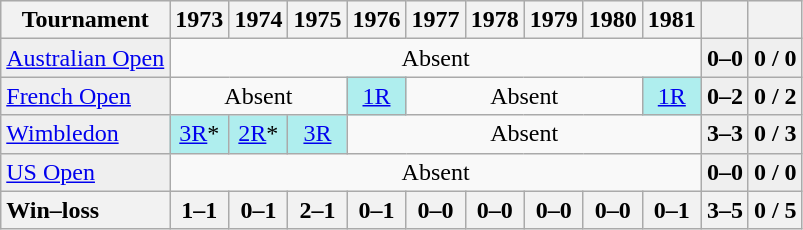<table class="wikitable">
<tr style="background:#efefef;">
<th>Tournament</th>
<th>1973</th>
<th>1974</th>
<th>1975</th>
<th>1976</th>
<th colspan="2">1977</th>
<th>1978</th>
<th>1979</th>
<th>1980</th>
<th>1981</th>
<th></th>
<th></th>
</tr>
<tr>
<td style="background:#EFEFEF;"><a href='#'>Australian Open</a></td>
<td style="text-align:center;" colspan="10">Absent</td>
<td style="text-align:center; background:#efefef;"><strong>0–0</strong></td>
<td style="text-align:center; background:#efefef;"><strong>0 / 0</strong></td>
</tr>
<tr>
<td style="background:#EFEFEF;"><a href='#'>French Open</a></td>
<td style="text-align:center;" colspan="3">Absent</td>
<td style="text-align:center; background:#afeeee;"><a href='#'>1R</a></td>
<td style="text-align:center;" colspan="5">Absent</td>
<td style="text-align:center; background:#afeeee;"><a href='#'>1R</a></td>
<td style="text-align:center; background:#efefef;"><strong>0–2</strong></td>
<td style="text-align:center; background:#efefef;"><strong>0 / 2</strong></td>
</tr>
<tr>
<td style="background:#EFEFEF;"><a href='#'>Wimbledon</a></td>
<td style="text-align:center; background:#afeeee;"><a href='#'>3R</a>*</td>
<td style="text-align:center; background:#afeeee;"><a href='#'>2R</a>*</td>
<td style="text-align:center; background:#afeeee;"><a href='#'>3R</a></td>
<td style="text-align:center;" colspan="7">Absent</td>
<td style="text-align:center; background:#efefef;"><strong>3–3</strong></td>
<td style="text-align:center; background:#efefef;"><strong>0 / 3</strong></td>
</tr>
<tr>
<td style="background:#EFEFEF;"><a href='#'>US Open</a></td>
<td style="text-align:center;" colspan="10">Absent</td>
<td style="text-align:center; background:#efefef;"><strong>0–0</strong></td>
<td style="text-align:center; background:#efefef;"><strong>0 / 0</strong></td>
</tr>
<tr>
<th style=text-align:left>Win–loss</th>
<th>1–1</th>
<th>0–1</th>
<th>2–1</th>
<th>0–1</th>
<th colspan="2">0–0</th>
<th>0–0</th>
<th>0–0</th>
<th>0–0</th>
<th>0–1</th>
<th>3–5</th>
<th>0 / 5</th>
</tr>
</table>
